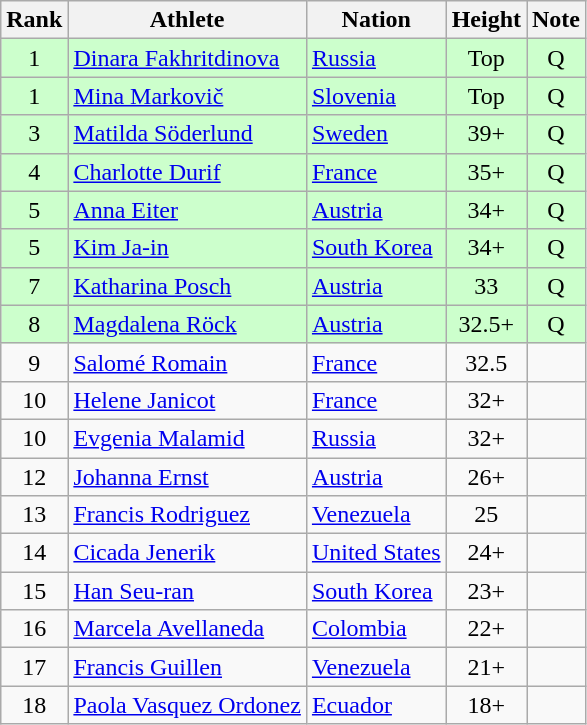<table class="wikitable sortable" style="text-align:center">
<tr>
<th>Rank</th>
<th>Athlete</th>
<th>Nation</th>
<th>Height</th>
<th>Note</th>
</tr>
<tr bgcolor=ccffcc>
<td>1</td>
<td align=left><a href='#'>Dinara Fakhritdinova</a></td>
<td align=left> <a href='#'>Russia</a></td>
<td>Top</td>
<td>Q</td>
</tr>
<tr bgcolor=ccffcc>
<td>1</td>
<td align=left><a href='#'>Mina Markovič</a></td>
<td align=left> <a href='#'>Slovenia</a></td>
<td>Top</td>
<td>Q</td>
</tr>
<tr bgcolor=ccffcc>
<td>3</td>
<td align=left><a href='#'>Matilda Söderlund</a></td>
<td align="left"> <a href='#'>Sweden</a></td>
<td>39+</td>
<td>Q</td>
</tr>
<tr bgcolor=ccffcc>
<td>4</td>
<td align=left><a href='#'>Charlotte Durif</a></td>
<td align=left> <a href='#'>France</a></td>
<td>35+</td>
<td>Q</td>
</tr>
<tr bgcolor=ccffcc>
<td>5</td>
<td align=left><a href='#'>Anna Eiter</a></td>
<td align=left> <a href='#'>Austria</a></td>
<td>34+</td>
<td>Q</td>
</tr>
<tr bgcolor=ccffcc>
<td>5</td>
<td align=left><a href='#'>Kim Ja-in</a></td>
<td align=left> <a href='#'>South Korea</a></td>
<td>34+</td>
<td>Q</td>
</tr>
<tr bgcolor=ccffcc>
<td>7</td>
<td align=left><a href='#'>Katharina Posch</a></td>
<td align=left> <a href='#'>Austria</a></td>
<td>33</td>
<td>Q</td>
</tr>
<tr bgcolor=ccffcc>
<td>8</td>
<td align=left><a href='#'>Magdalena Röck</a></td>
<td align=left> <a href='#'>Austria</a></td>
<td>32.5+</td>
<td>Q</td>
</tr>
<tr>
<td>9</td>
<td align=left><a href='#'>Salomé Romain</a></td>
<td align=left> <a href='#'>France</a></td>
<td>32.5</td>
<td></td>
</tr>
<tr>
<td>10</td>
<td align=left><a href='#'>Helene Janicot</a></td>
<td align=left> <a href='#'>France</a></td>
<td>32+</td>
<td></td>
</tr>
<tr>
<td>10</td>
<td align=left><a href='#'>Evgenia Malamid</a></td>
<td align=left> <a href='#'>Russia</a></td>
<td>32+</td>
<td></td>
</tr>
<tr>
<td>12</td>
<td align=left><a href='#'>Johanna Ernst</a></td>
<td align=left> <a href='#'>Austria</a></td>
<td>26+</td>
<td></td>
</tr>
<tr>
<td>13</td>
<td align=left><a href='#'>Francis Rodriguez</a></td>
<td align=left> <a href='#'>Venezuela</a></td>
<td>25</td>
<td></td>
</tr>
<tr>
<td>14</td>
<td align=left><a href='#'>Cicada Jenerik</a></td>
<td align=left> <a href='#'>United States</a></td>
<td>24+</td>
<td></td>
</tr>
<tr>
<td>15</td>
<td align=left><a href='#'>Han Seu-ran</a></td>
<td align=left> <a href='#'>South Korea</a></td>
<td>23+</td>
<td></td>
</tr>
<tr>
<td>16</td>
<td align=left><a href='#'>Marcela Avellaneda</a></td>
<td align=left> <a href='#'>Colombia</a></td>
<td>22+</td>
<td></td>
</tr>
<tr>
<td>17</td>
<td align=left><a href='#'>Francis Guillen</a></td>
<td align=left> <a href='#'>Venezuela</a></td>
<td>21+</td>
<td></td>
</tr>
<tr>
<td>18</td>
<td align=left><a href='#'>Paola Vasquez Ordonez</a></td>
<td align=left> <a href='#'>Ecuador</a></td>
<td>18+</td>
<td></td>
</tr>
</table>
